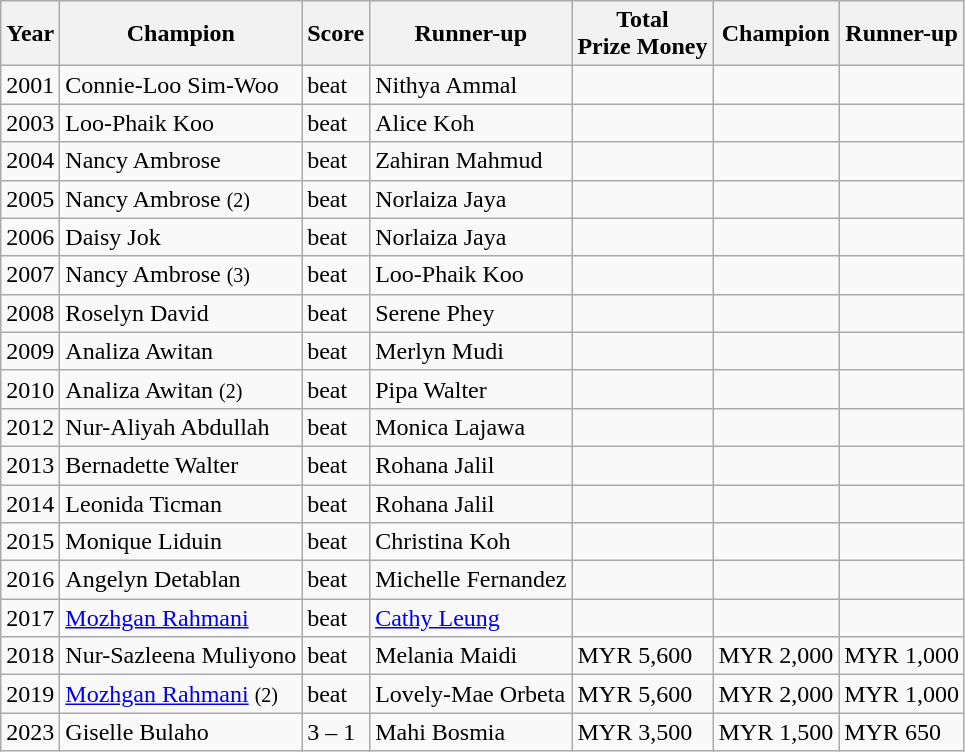<table class="wikitable">
<tr>
<th>Year</th>
<th>Champion</th>
<th>Score</th>
<th>Runner-up</th>
<th>Total<br>Prize Money</th>
<th>Champion</th>
<th>Runner-up</th>
</tr>
<tr>
<td>2001</td>
<td> Connie-Loo Sim-Woo</td>
<td>beat</td>
<td> Nithya Ammal</td>
<td></td>
<td></td>
<td></td>
</tr>
<tr>
<td>2003</td>
<td> Loo-Phaik Koo</td>
<td>beat</td>
<td> Alice Koh</td>
<td></td>
<td></td>
<td></td>
</tr>
<tr>
<td>2004</td>
<td> Nancy Ambrose</td>
<td>beat</td>
<td> Zahiran Mahmud</td>
<td></td>
<td></td>
<td></td>
</tr>
<tr>
<td>2005</td>
<td> Nancy Ambrose <small>(2)</small></td>
<td>beat</td>
<td> Norlaiza Jaya</td>
<td></td>
<td></td>
<td></td>
</tr>
<tr>
<td>2006</td>
<td> Daisy Jok</td>
<td>beat</td>
<td> Norlaiza Jaya</td>
<td></td>
<td></td>
<td></td>
</tr>
<tr>
<td>2007</td>
<td> Nancy Ambrose <small>(3)</small></td>
<td>beat</td>
<td> Loo-Phaik Koo</td>
<td></td>
<td></td>
<td></td>
</tr>
<tr>
<td>2008</td>
<td> Roselyn David</td>
<td>beat</td>
<td> Serene Phey</td>
<td></td>
<td></td>
<td></td>
</tr>
<tr>
<td>2009</td>
<td> Analiza Awitan</td>
<td>beat</td>
<td> Merlyn Mudi</td>
<td></td>
<td></td>
<td></td>
</tr>
<tr>
<td>2010</td>
<td> Analiza Awitan <small>(2)</small></td>
<td>beat</td>
<td> Pipa Walter</td>
<td></td>
<td></td>
<td></td>
</tr>
<tr>
<td>2012</td>
<td> Nur-Aliyah Abdullah</td>
<td>beat</td>
<td> Monica Lajawa</td>
<td></td>
<td></td>
<td></td>
</tr>
<tr>
<td>2013</td>
<td> Bernadette Walter</td>
<td>beat</td>
<td> Rohana Jalil</td>
<td></td>
<td></td>
<td></td>
</tr>
<tr>
<td>2014</td>
<td> Leonida Ticman</td>
<td>beat</td>
<td> Rohana Jalil</td>
<td></td>
<td></td>
<td></td>
</tr>
<tr>
<td>2015</td>
<td> Monique Liduin</td>
<td>beat</td>
<td> Christina Koh</td>
<td></td>
<td></td>
<td></td>
</tr>
<tr>
<td>2016</td>
<td> Angelyn Detablan</td>
<td>beat</td>
<td> Michelle Fernandez</td>
<td></td>
<td></td>
<td></td>
</tr>
<tr>
<td>2017</td>
<td> <a href='#'>Mozhgan Rahmani</a></td>
<td>beat</td>
<td> <a href='#'>Cathy Leung</a></td>
<td></td>
<td></td>
<td></td>
</tr>
<tr>
<td>2018</td>
<td> Nur-Sazleena Muliyono</td>
<td>beat</td>
<td> Melania Maidi</td>
<td>MYR 5,600</td>
<td>MYR 2,000</td>
<td>MYR 1,000</td>
</tr>
<tr>
<td>2019</td>
<td> <a href='#'>Mozhgan Rahmani</a> <small>(2)</small></td>
<td>beat</td>
<td> Lovely-Mae Orbeta</td>
<td>MYR 5,600</td>
<td>MYR 2,000</td>
<td>MYR 1,000</td>
</tr>
<tr>
<td>2023</td>
<td> Giselle Bulaho</td>
<td>3 – 1</td>
<td> Mahi Bosmia</td>
<td>MYR 3,500</td>
<td>MYR 1,500</td>
<td>MYR 650</td>
</tr>
</table>
